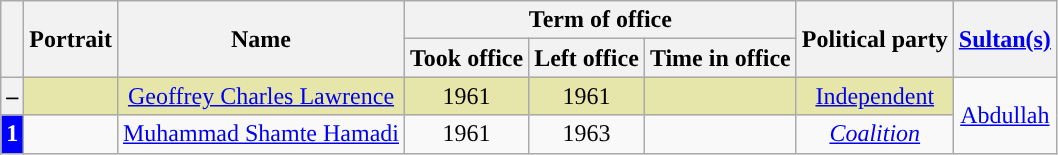<table class="wikitable" style="text-align:center">
<tr>
<th rowspan="2"></th>
<th rowspan="2">Portrait</th>
<th rowspan="2">Name<br></th>
<th colspan="3">Term of office</th>
<th rowspan="2">Political party</th>
<th rowspan="2"><a href='#'>Sultan(s)</a></th>
</tr>
<tr>
<th>Took office</th>
<th>Left office</th>
<th>Time in office</th>
</tr>
<tr>
<th style="background:">–</th>
<td style="background:#e6e6aa;"></td>
<td style="background:#e6e6aa;"><a href='#'>Geoffrey Charles Lawrence</a><br></td>
<td style="background:#e6e6aa;"> 1961</td>
<td style="background:#e6e6aa;"> 1961</td>
<td style="background:#e6e6aa;"></td>
<td style="background:#e6e6aa;"><a href='#'>Independent</a></td>
<td rowspan=2><a href='#'>Abdullah</a></td>
</tr>
<tr>
<th style="background:Blue; color:white;">1</th>
<td></td>
<td><a href='#'>Muhammad Shamte Hamadi</a><br></td>
<td> 1961</td>
<td> 1963</td>
<td></td>
<td><em><a href='#'>Coalition</a></em><br></td>
</tr>
</table>
